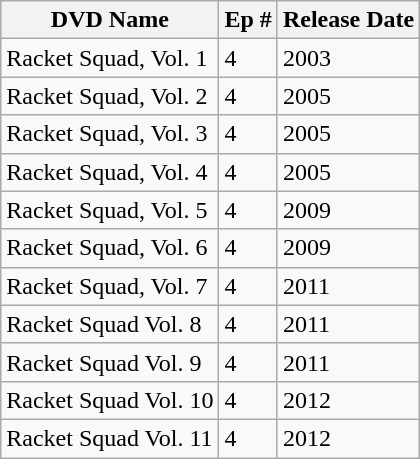<table class="wikitable">
<tr>
<th>DVD Name</th>
<th>Ep #</th>
<th>Release Date</th>
</tr>
<tr>
<td>Racket Squad, Vol. 1</td>
<td>4</td>
<td>2003</td>
</tr>
<tr>
<td>Racket Squad, Vol. 2</td>
<td>4</td>
<td>2005</td>
</tr>
<tr>
<td>Racket Squad, Vol. 3</td>
<td>4</td>
<td>2005</td>
</tr>
<tr>
<td>Racket Squad, Vol. 4</td>
<td>4</td>
<td>2005</td>
</tr>
<tr>
<td>Racket Squad, Vol. 5</td>
<td>4</td>
<td>2009</td>
</tr>
<tr>
<td>Racket Squad, Vol. 6</td>
<td>4</td>
<td>2009</td>
</tr>
<tr>
<td>Racket Squad, Vol. 7</td>
<td>4</td>
<td>2011</td>
</tr>
<tr>
<td>Racket Squad Vol. 8</td>
<td>4</td>
<td>2011</td>
</tr>
<tr>
<td>Racket Squad Vol. 9</td>
<td>4</td>
<td>2011</td>
</tr>
<tr>
<td>Racket Squad Vol. 10</td>
<td>4</td>
<td>2012</td>
</tr>
<tr>
<td>Racket Squad Vol. 11</td>
<td>4</td>
<td>2012</td>
</tr>
</table>
